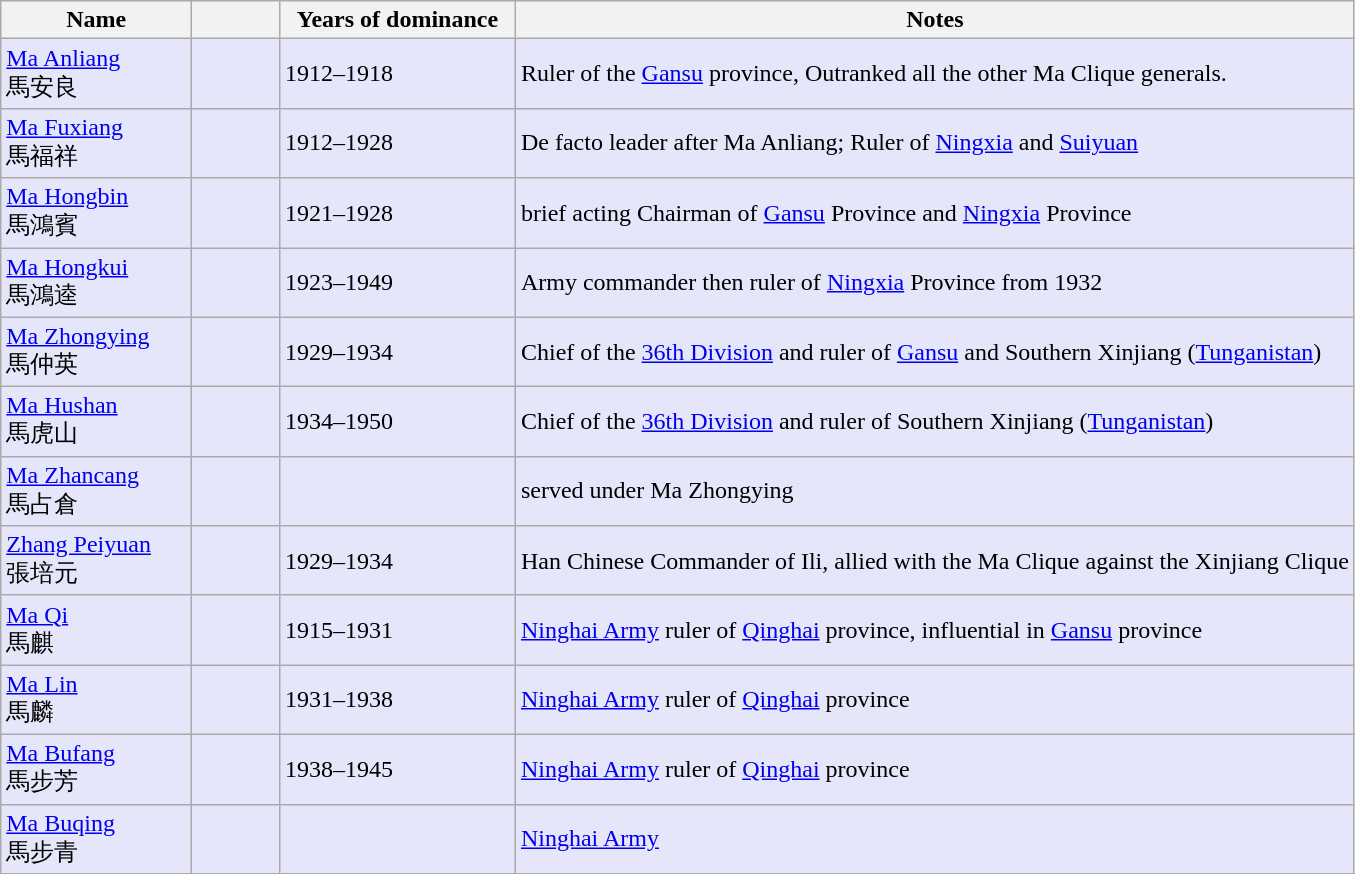<table class="wikitable">
<tr>
<th width=120px>Name</th>
<th width=51px></th>
<th width=150px>Years of dominance</th>
<th>Notes</th>
</tr>
<tr bgcolor=#E6E6FA>
<td><a href='#'>Ma Anliang</a><br>馬安良</td>
<td align=center></td>
<td>1912–1918</td>
<td>Ruler of the <a href='#'>Gansu</a> province, Outranked all the other Ma Clique generals.</td>
</tr>
<tr bgcolor=#E6E6FA>
<td><a href='#'>Ma Fuxiang</a><br>馬福祥</td>
<td align=center></td>
<td>1912–1928</td>
<td>De facto leader after Ma Anliang; Ruler of <a href='#'>Ningxia</a> and <a href='#'>Suiyuan</a></td>
</tr>
<tr bgcolor=#E6E6FA>
<td><a href='#'>Ma Hongbin</a><br>馬鴻賓</td>
<td align=center></td>
<td>1921–1928</td>
<td>brief acting Chairman of <a href='#'>Gansu</a> Province and <a href='#'>Ningxia</a> Province</td>
</tr>
<tr bgcolor=#E6E6FA>
<td><a href='#'>Ma Hongkui</a><br>馬鴻逵</td>
<td align=center></td>
<td>1923–1949</td>
<td>Army commander then ruler of <a href='#'>Ningxia</a> Province from 1932</td>
</tr>
<tr bgcolor=#E6E6FA>
<td><a href='#'>Ma Zhongying</a><br>馬仲英</td>
<td align=center></td>
<td>1929–1934</td>
<td>Chief of the <a href='#'>36th Division</a> and ruler of <a href='#'>Gansu</a> and Southern Xinjiang (<a href='#'>Tunganistan</a>)</td>
</tr>
<tr bgcolor=#E6E6FA>
<td><a href='#'>Ma Hushan</a><br>馬虎山</td>
<td align=center></td>
<td>1934–1950</td>
<td>Chief of the <a href='#'>36th Division</a> and ruler of Southern Xinjiang (<a href='#'>Tunganistan</a>)</td>
</tr>
<tr bgcolor=#E6E6FA>
<td><a href='#'>Ma Zhancang</a><br>馬占倉</td>
<td align=center></td>
<td></td>
<td>served under Ma Zhongying</td>
</tr>
<tr bgcolor=#E6E6FA>
<td><a href='#'>Zhang Peiyuan</a><br>張培元</td>
<td align=center></td>
<td>1929–1934</td>
<td>Han Chinese Commander of Ili, allied with the Ma Clique against the Xinjiang Clique</td>
</tr>
<tr bgcolor=#E6E6FA>
<td><a href='#'>Ma Qi</a><br>馬麒</td>
<td align=center></td>
<td>1915–1931</td>
<td><a href='#'>Ninghai Army</a> ruler of <a href='#'>Qinghai</a> province, influential in <a href='#'>Gansu</a> province</td>
</tr>
<tr bgcolor=#E6E6FA>
<td><a href='#'>Ma Lin</a><br>馬麟</td>
<td align=center></td>
<td>1931–1938</td>
<td><a href='#'>Ninghai Army</a> ruler of <a href='#'>Qinghai</a> province</td>
</tr>
<tr bgcolor=#E6E6FA>
<td><a href='#'>Ma Bufang</a><br>馬步芳</td>
<td align=center></td>
<td>1938–1945</td>
<td><a href='#'>Ninghai Army</a> ruler of <a href='#'>Qinghai</a> province</td>
</tr>
<tr bgcolor=#E6E6FA>
<td><a href='#'>Ma Buqing</a><br>馬步青</td>
<td align=center></td>
<td></td>
<td><a href='#'>Ninghai Army</a></td>
</tr>
</table>
